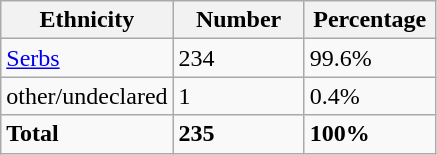<table class="wikitable">
<tr>
<th width="100px">Ethnicity</th>
<th width="80px">Number</th>
<th width="80px">Percentage</th>
</tr>
<tr>
<td><a href='#'>Serbs</a></td>
<td>234</td>
<td>99.6%</td>
</tr>
<tr>
<td>other/undeclared</td>
<td>1</td>
<td>0.4%</td>
</tr>
<tr>
<td><strong>Total</strong></td>
<td><strong>235</strong></td>
<td><strong>100%</strong></td>
</tr>
</table>
